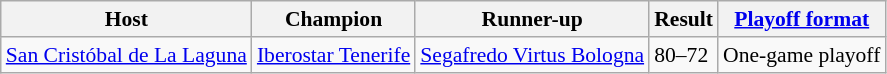<table class="wikitable" style="font-size:90%">
<tr>
<th>Host</th>
<th>Champion</th>
<th>Runner-up</th>
<th>Result</th>
<th><a href='#'>Playoff format</a></th>
</tr>
<tr>
<td> <a href='#'>San Cristóbal de La Laguna</a></td>
<td> <a href='#'>Iberostar Tenerife</a></td>
<td> <a href='#'>Segafredo Virtus Bologna</a></td>
<td>80–72</td>
<td>One-game playoff</td>
</tr>
</table>
